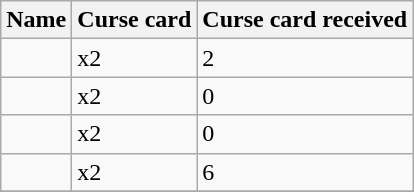<table class="wikitable" style="width: auto">
<tr>
<th>Name</th>
<th>Curse card</th>
<th>Curse card received</th>
</tr>
<tr>
<td></td>
<td> x2</td>
<td>2</td>
</tr>
<tr>
<td></td>
<td> x2</td>
<td>0</td>
</tr>
<tr>
<td></td>
<td> x2</td>
<td>0</td>
</tr>
<tr>
<td></td>
<td> x2</td>
<td>6</td>
</tr>
<tr>
</tr>
</table>
